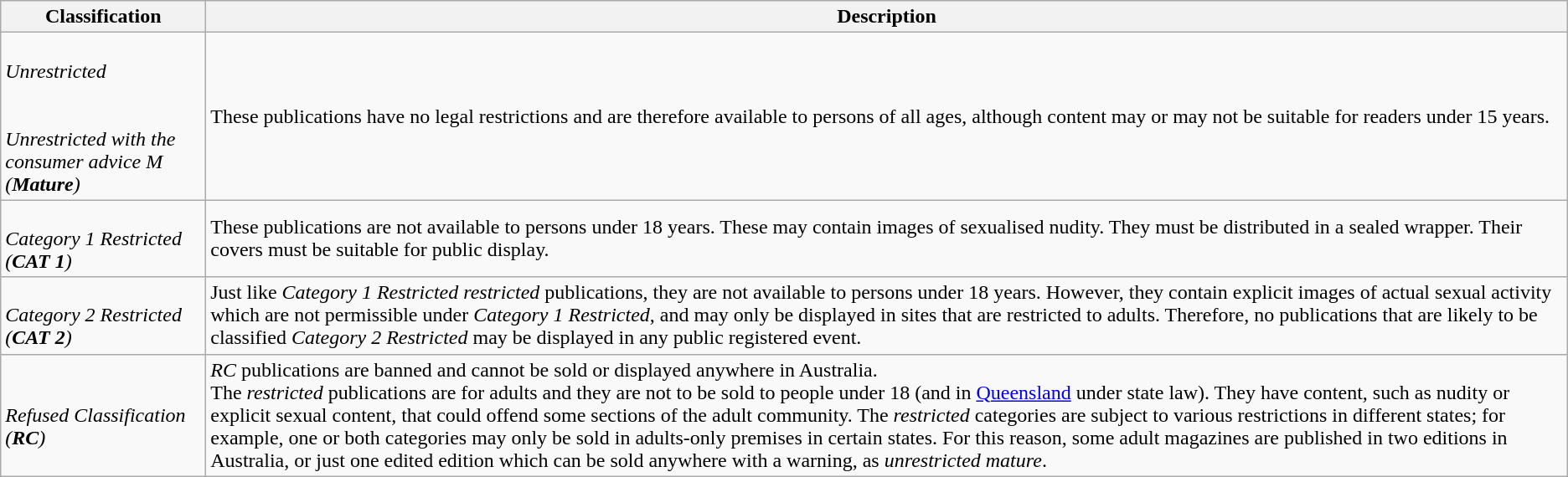<table class="wikitable">
<tr>
<th>Classification</th>
<th>Description</th>
</tr>
<tr>
<td><br><em>Unrestricted</em><br><br>
<br><em>Unrestricted with the consumer advice M (<strong>Mature</strong>)</em></td>
<td>These publications have no legal restrictions and are therefore available to persons of all ages, although content may or may not be suitable for readers under 15 years.</td>
</tr>
<tr>
<td><br><em>Category 1 Restricted (<strong>CAT 1</strong>)</em></td>
<td>These publications are not available to persons under 18 years. These may contain images of sexualised nudity. They must be distributed in a sealed wrapper. Their covers must be suitable for public display.</td>
</tr>
<tr>
<td><br><em>Category 2 Restricted (<strong>CAT 2</strong>)</em></td>
<td>Just like <em>Category 1 Restricted restricted</em> publications, they are not available to persons under 18 years. However, they contain explicit images of actual sexual activity which are not permissible under <em>Category 1 Restricted</em>, and may only be displayed in sites that are restricted to adults. Therefore, no publications that are likely to be classified <em>Category 2 Restricted</em> may be displayed in any public registered event.</td>
</tr>
<tr>
<td><br><em>Refused Classification (<strong>RC</strong>)</em></td>
<td><em>RC</em> publications are banned and cannot be sold or displayed anywhere in Australia.<br>The <em>restricted</em> publications are for adults and they are not to be sold to people under 18 (and in <a href='#'>Queensland</a> under state law). They have content, such as nudity or explicit sexual content, that could offend some sections of the adult community. The <em>restricted</em> categories are subject to various restrictions in different states; for example, one or both categories may only be sold in adults-only premises in certain states. For this reason, some adult magazines are published in two editions in Australia, or just one edited edition which can be sold anywhere with a warning, as <em>unrestricted mature</em>.</td>
</tr>
</table>
